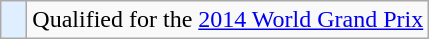<table class="wikitable" style="text-align: left;">
<tr>
<td width=10px bgcolor=#dfefff></td>
<td>Qualified for the <a href='#'>2014 World Grand Prix</a></td>
</tr>
</table>
